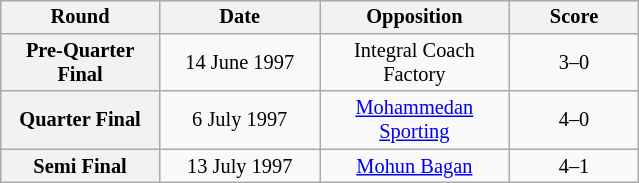<table class="wikitable plainrowheaders" style="text-align:center;margin-left:1em;float:right; font-size:85%;">
<tr>
<th scope=col width="100">Round</th>
<th scope=col width="100">Date</th>
<th scope=col width="120">Opposition</th>
<th scope=col width="80">Score</th>
</tr>
<tr>
<th scope=row style="text-align:center">Pre-Quarter Final</th>
<td>14 June 1997</td>
<td>Integral Coach Factory</td>
<td>3–0</td>
</tr>
<tr>
<th scope=row style="text-align:center">Quarter Final</th>
<td>6 July 1997</td>
<td><a href='#'>Mohammedan Sporting</a></td>
<td>4–0</td>
</tr>
<tr>
<th scope=row style="text-align:center">Semi Final</th>
<td>13 July 1997</td>
<td><a href='#'>Mohun Bagan</a></td>
<td>4–1</td>
</tr>
</table>
